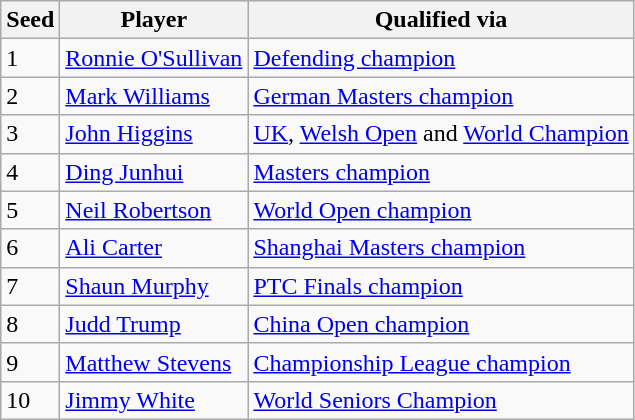<table class=wikitable>
<tr>
<th>Seed</th>
<th>Player</th>
<th>Qualified via</th>
</tr>
<tr>
<td>1</td>
<td> <a href='#'>Ronnie O'Sullivan</a></td>
<td><a href='#'>Defending champion</a></td>
</tr>
<tr>
<td>2</td>
<td> <a href='#'>Mark Williams</a></td>
<td><a href='#'>German Masters champion</a></td>
</tr>
<tr>
<td>3</td>
<td> <a href='#'>John Higgins</a></td>
<td><a href='#'>UK</a>, <a href='#'>Welsh Open</a> and <a href='#'>World Champion</a></td>
</tr>
<tr>
<td>4</td>
<td> <a href='#'>Ding Junhui</a></td>
<td><a href='#'>Masters champion</a></td>
</tr>
<tr>
<td>5</td>
<td> <a href='#'>Neil Robertson</a></td>
<td><a href='#'>World Open champion</a></td>
</tr>
<tr>
<td>6</td>
<td> <a href='#'>Ali Carter</a></td>
<td><a href='#'>Shanghai Masters champion</a></td>
</tr>
<tr>
<td>7</td>
<td> <a href='#'>Shaun Murphy</a></td>
<td><a href='#'>PTC Finals champion</a></td>
</tr>
<tr>
<td>8</td>
<td> <a href='#'>Judd Trump</a></td>
<td><a href='#'>China Open champion</a></td>
</tr>
<tr>
<td>9</td>
<td> <a href='#'>Matthew Stevens</a></td>
<td><a href='#'>Championship League champion</a></td>
</tr>
<tr>
<td>10</td>
<td> <a href='#'>Jimmy White</a></td>
<td><a href='#'>World Seniors Champion</a></td>
</tr>
</table>
